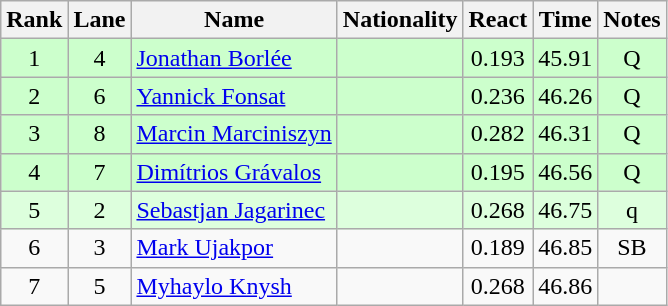<table class="wikitable sortable" style="text-align:center">
<tr>
<th>Rank</th>
<th>Lane</th>
<th>Name</th>
<th>Nationality</th>
<th>React</th>
<th>Time</th>
<th>Notes</th>
</tr>
<tr bgcolor=ccffcc>
<td>1</td>
<td>4</td>
<td align="left"><a href='#'>Jonathan Borlée</a></td>
<td align=left></td>
<td>0.193</td>
<td>45.91</td>
<td>Q</td>
</tr>
<tr bgcolor=ccffcc>
<td>2</td>
<td>6</td>
<td align="left"><a href='#'>Yannick Fonsat</a></td>
<td align=left></td>
<td>0.236</td>
<td>46.26</td>
<td>Q</td>
</tr>
<tr bgcolor=ccffcc>
<td>3</td>
<td>8</td>
<td align="left"><a href='#'>Marcin Marciniszyn</a></td>
<td align=left></td>
<td>0.282</td>
<td>46.31</td>
<td>Q</td>
</tr>
<tr bgcolor=ccffcc>
<td>4</td>
<td>7</td>
<td align="left"><a href='#'>Dimítrios Grávalos</a></td>
<td align=left></td>
<td>0.195</td>
<td>46.56</td>
<td>Q</td>
</tr>
<tr bgcolor=ddffdd>
<td>5</td>
<td>2</td>
<td align="left"><a href='#'>Sebastjan Jagarinec</a></td>
<td align=left></td>
<td>0.268</td>
<td>46.75</td>
<td>q</td>
</tr>
<tr>
<td>6</td>
<td>3</td>
<td align="left"><a href='#'>Mark Ujakpor</a></td>
<td align=left></td>
<td>0.189</td>
<td>46.85</td>
<td>SB</td>
</tr>
<tr>
<td>7</td>
<td>5</td>
<td align="left"><a href='#'>Myhaylo Knysh</a></td>
<td align=left></td>
<td>0.268</td>
<td>46.86</td>
<td></td>
</tr>
</table>
